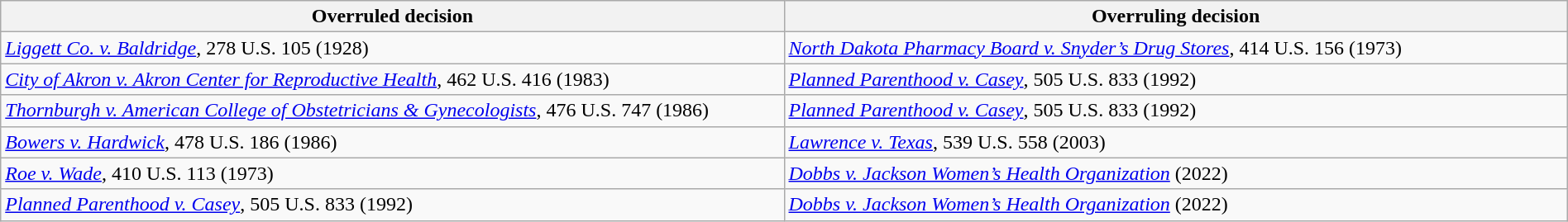<table class="wikitable sortable collapsible" style="width:100%">
<tr>
<th width="50%">Overruled decision</th>
<th width="50%">Overruling decision</th>
</tr>
<tr valign="top">
<td><em><a href='#'>Liggett Co. v. Baldridge</a></em>, 278 U.S. 105 (1928)</td>
<td><em><a href='#'>North Dakota Pharmacy Board v. Snyder’s Drug Stores</a></em>, 414 U.S. 156 (1973)</td>
</tr>
<tr>
<td><em><a href='#'>City of Akron v. Akron Center for Reproductive Health</a></em>, 462 U.S. 416 (1983)</td>
<td><em><a href='#'>Planned Parenthood v. Casey</a></em>, 505 U.S. 833 (1992)</td>
</tr>
<tr>
<td><em><a href='#'>Thornburgh v. American College of Obstetricians & Gynecologists</a></em>, 476 U.S. 747 (1986)</td>
<td><em><a href='#'>Planned Parenthood v. Casey</a></em>, 505 U.S. 833 (1992)</td>
</tr>
<tr>
<td><em><a href='#'>Bowers v. Hardwick</a></em>, 478 U.S. 186 (1986)</td>
<td><em><a href='#'>Lawrence v. Texas</a></em>, 539 U.S. 558 (2003)</td>
</tr>
<tr>
<td><em><a href='#'>Roe v. Wade</a></em>, 410 U.S. 113 (1973)</td>
<td><a href='#'><em>Dobbs v. Jackson Women’s Health Organization</em></a> (2022)</td>
</tr>
<tr>
<td><em><a href='#'>Planned Parenthood v. Casey</a></em>, 505 U.S. 833 (1992)</td>
<td><a href='#'><em>Dobbs v. Jackson Women’s Health Organization</em></a> (2022)</td>
</tr>
</table>
